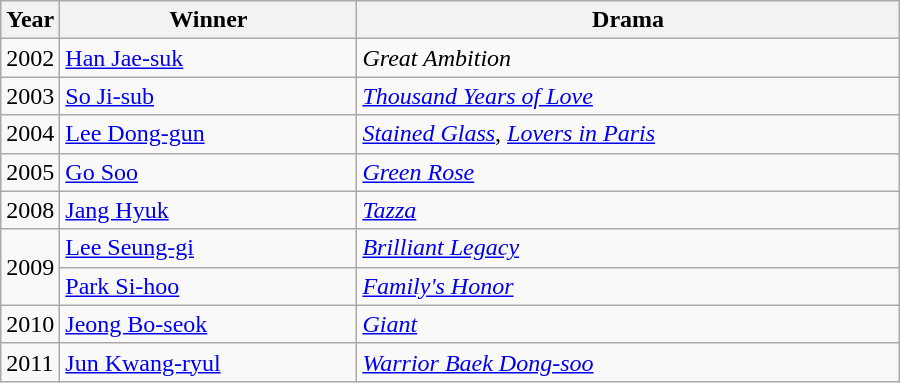<table class="wikitable" style="width:600px">
<tr>
<th width=10>Year</th>
<th>Winner</th>
<th>Drama</th>
</tr>
<tr>
<td>2002</td>
<td><a href='#'>Han Jae-suk</a></td>
<td><em>Great Ambition</em></td>
</tr>
<tr>
<td>2003</td>
<td><a href='#'>So Ji-sub</a></td>
<td><em><a href='#'>Thousand Years of Love</a></em></td>
</tr>
<tr>
<td>2004</td>
<td><a href='#'>Lee Dong-gun</a></td>
<td><em><a href='#'>Stained Glass</a></em>, <em><a href='#'>Lovers in Paris</a></em></td>
</tr>
<tr>
<td>2005</td>
<td><a href='#'>Go Soo</a></td>
<td><em><a href='#'>Green Rose</a></em></td>
</tr>
<tr>
<td>2008</td>
<td><a href='#'>Jang Hyuk</a></td>
<td><em><a href='#'>Tazza</a></em></td>
</tr>
<tr>
<td rowspan=2>2009</td>
<td><a href='#'>Lee Seung-gi</a></td>
<td><em><a href='#'>Brilliant Legacy</a></em></td>
</tr>
<tr>
<td><a href='#'>Park Si-hoo</a></td>
<td><em><a href='#'>Family's Honor</a></em></td>
</tr>
<tr>
<td>2010</td>
<td><a href='#'>Jeong Bo-seok</a></td>
<td><em><a href='#'>Giant</a></em></td>
</tr>
<tr>
<td>2011</td>
<td><a href='#'>Jun Kwang-ryul</a></td>
<td><em><a href='#'>Warrior Baek Dong-soo</a></em></td>
</tr>
</table>
